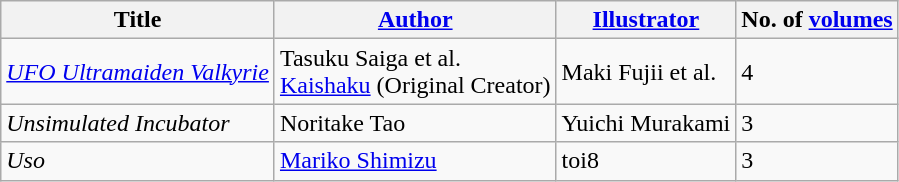<table class="wikitable">
<tr>
<th scope="col">Title</th>
<th scope="col"><a href='#'>Author</a></th>
<th scope="col"><a href='#'>Illustrator</a></th>
<th scope="col">No. of <a href='#'>volumes</a></th>
</tr>
<tr>
<td><em><a href='#'>UFO Ultramaiden Valkyrie</a></em></td>
<td>Tasuku Saiga et al.<br><a href='#'>Kaishaku</a> (Original Creator)</td>
<td>Maki Fujii et al.</td>
<td>4</td>
</tr>
<tr>
<td><em>Unsimulated Incubator</em></td>
<td>Noritake Tao</td>
<td>Yuichi Murakami</td>
<td>3</td>
</tr>
<tr>
<td><em>Uso</em></td>
<td><a href='#'>Mariko Shimizu</a></td>
<td>toi8</td>
<td>3</td>
</tr>
</table>
